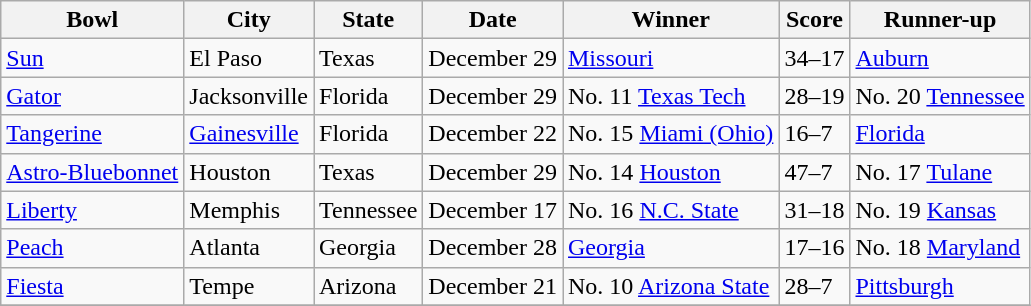<table class="wikitable sortable">
<tr>
<th>Bowl</th>
<th>City</th>
<th>State</th>
<th>Date</th>
<th>Winner</th>
<th>Score</th>
<th>Runner-up</th>
</tr>
<tr>
<td><a href='#'>Sun</a></td>
<td>El Paso</td>
<td>Texas</td>
<td>December 29</td>
<td><a href='#'>Missouri</a></td>
<td>34–17</td>
<td><a href='#'>Auburn</a></td>
</tr>
<tr>
<td><a href='#'>Gator</a></td>
<td>Jacksonville</td>
<td>Florida</td>
<td>December 29</td>
<td>No. 11 <a href='#'>Texas Tech</a></td>
<td>28–19</td>
<td>No. 20 <a href='#'>Tennessee</a></td>
</tr>
<tr>
<td><a href='#'>Tangerine</a></td>
<td><a href='#'>Gainesville</a></td>
<td>Florida</td>
<td>December 22</td>
<td>No. 15 <a href='#'>Miami (Ohio)</a></td>
<td>16–7</td>
<td><a href='#'>Florida</a></td>
</tr>
<tr>
<td><a href='#'>Astro-Bluebonnet</a></td>
<td>Houston</td>
<td>Texas</td>
<td>December 29</td>
<td>No. 14 <a href='#'>Houston</a></td>
<td>47–7</td>
<td>No. 17 <a href='#'>Tulane</a></td>
</tr>
<tr>
<td><a href='#'>Liberty</a></td>
<td>Memphis</td>
<td>Tennessee</td>
<td>December 17</td>
<td>No. 16 <a href='#'>N.C. State</a></td>
<td>31–18</td>
<td>No. 19 <a href='#'>Kansas</a></td>
</tr>
<tr>
<td><a href='#'>Peach</a></td>
<td>Atlanta</td>
<td>Georgia</td>
<td>December 28</td>
<td><a href='#'>Georgia</a></td>
<td>17–16</td>
<td>No. 18 <a href='#'>Maryland</a></td>
</tr>
<tr>
<td><a href='#'>Fiesta</a></td>
<td>Tempe</td>
<td>Arizona</td>
<td>December 21</td>
<td>No. 10 <a href='#'>Arizona State</a></td>
<td>28–7</td>
<td><a href='#'>Pittsburgh</a></td>
</tr>
<tr>
</tr>
</table>
